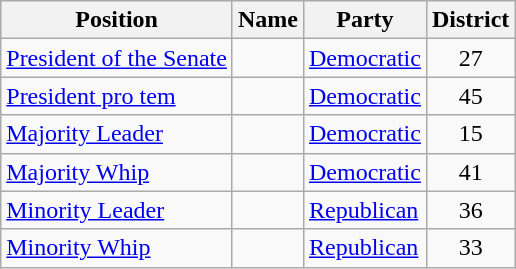<table class="wikitable sortable">
<tr>
<th>Position</th>
<th>Name</th>
<th>Party</th>
<th>District</th>
</tr>
<tr>
<td><a href='#'>President of the Senate</a></td>
<td></td>
<td><a href='#'>Democratic</a></td>
<td style="text-align:center;">27</td>
</tr>
<tr>
<td><a href='#'>President pro tem</a></td>
<td></td>
<td><a href='#'>Democratic</a></td>
<td style="text-align:center;">45</td>
</tr>
<tr>
<td><a href='#'>Majority Leader</a></td>
<td></td>
<td><a href='#'>Democratic</a></td>
<td style="text-align:center;">15</td>
</tr>
<tr>
<td><a href='#'>Majority Whip</a></td>
<td></td>
<td><a href='#'>Democratic</a></td>
<td style="text-align:center;">41</td>
</tr>
<tr>
<td><a href='#'>Minority Leader</a></td>
<td></td>
<td><a href='#'>Republican</a></td>
<td style="text-align:center;">36</td>
</tr>
<tr>
<td><a href='#'>Minority Whip</a></td>
<td></td>
<td><a href='#'>Republican</a></td>
<td style="text-align:center;">33</td>
</tr>
</table>
